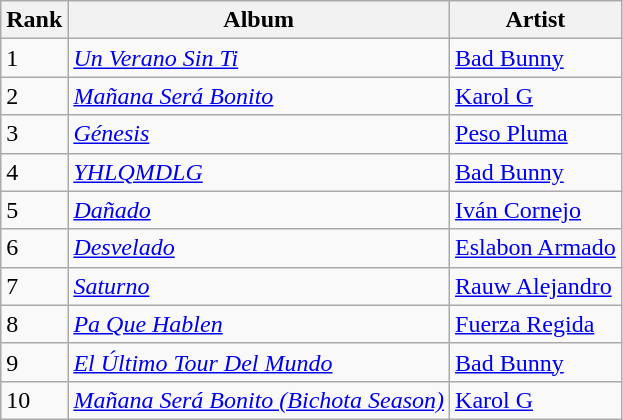<table class="wikitable">
<tr>
<th>Rank</th>
<th>Album</th>
<th>Artist</th>
</tr>
<tr>
<td>1</td>
<td><em><a href='#'>Un Verano Sin Ti</a></em></td>
<td><a href='#'>Bad Bunny</a></td>
</tr>
<tr>
<td>2</td>
<td><em><a href='#'>Mañana Será Bonito</a></em></td>
<td><a href='#'>Karol G</a></td>
</tr>
<tr>
<td>3</td>
<td><em><a href='#'>Génesis</a></em></td>
<td><a href='#'>Peso Pluma</a></td>
</tr>
<tr>
<td>4</td>
<td><em><a href='#'>YHLQMDLG</a></em></td>
<td><a href='#'>Bad Bunny</a></td>
</tr>
<tr>
<td>5</td>
<td><em><a href='#'>Dañado</a></em></td>
<td><a href='#'>Iván Cornejo</a></td>
</tr>
<tr>
<td>6</td>
<td><em><a href='#'>Desvelado</a></em></td>
<td><a href='#'>Eslabon Armado</a></td>
</tr>
<tr>
<td>7</td>
<td><em><a href='#'>Saturno</a></em></td>
<td><a href='#'>Rauw Alejandro</a></td>
</tr>
<tr>
<td>8</td>
<td><em><a href='#'>Pa Que Hablen</a></em></td>
<td><a href='#'>Fuerza Regida</a></td>
</tr>
<tr>
<td>9</td>
<td><em><a href='#'>El Último Tour Del Mundo</a></em></td>
<td><a href='#'>Bad Bunny</a></td>
</tr>
<tr>
<td>10</td>
<td><em><a href='#'>Mañana Será Bonito (Bichota Season)</a></em></td>
<td><a href='#'>Karol G</a></td>
</tr>
</table>
